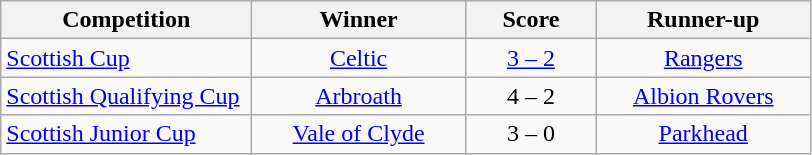<table class="wikitable" style="text-align: center;">
<tr>
<th width=160>Competition</th>
<th width=135>Winner</th>
<th width=80>Score</th>
<th width=135>Runner-up</th>
</tr>
<tr>
<td align=left><a href='#'>Scottish Cup</a></td>
<td><a href='#'>Celtic</a></td>
<td><a href='#'>3 – 2</a></td>
<td><a href='#'>Rangers</a></td>
</tr>
<tr>
<td align=left><a href='#'>Scottish Qualifying Cup</a></td>
<td><a href='#'>Arbroath</a></td>
<td>4 – 2</td>
<td><a href='#'>Albion Rovers</a></td>
</tr>
<tr>
<td align=left><a href='#'>Scottish Junior Cup</a></td>
<td><a href='#'>Vale of Clyde</a></td>
<td>3 – 0</td>
<td><a href='#'>Parkhead</a></td>
</tr>
</table>
